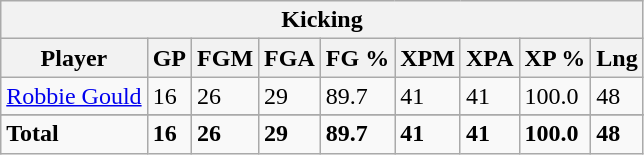<table class="wikitable">
<tr>
<th colspan="9">Kicking</th>
</tr>
<tr>
<th>Player</th>
<th>GP</th>
<th>FGM</th>
<th>FGA</th>
<th>FG %</th>
<th>XPM</th>
<th>XPA</th>
<th>XP %</th>
<th>Lng</th>
</tr>
<tr>
<td><a href='#'>Robbie Gould</a></td>
<td>16</td>
<td>26</td>
<td>29</td>
<td>89.7</td>
<td>41</td>
<td>41</td>
<td>100.0</td>
<td>48</td>
</tr>
<tr>
</tr>
<tr class="sortbottom">
<td><strong>Total</strong></td>
<td><strong>16</strong></td>
<td><strong>26</strong></td>
<td><strong>29</strong></td>
<td><strong>89.7</strong></td>
<td><strong>41</strong></td>
<td><strong>41</strong></td>
<td><strong>100.0</strong></td>
<td><strong>48</strong></td>
</tr>
</table>
